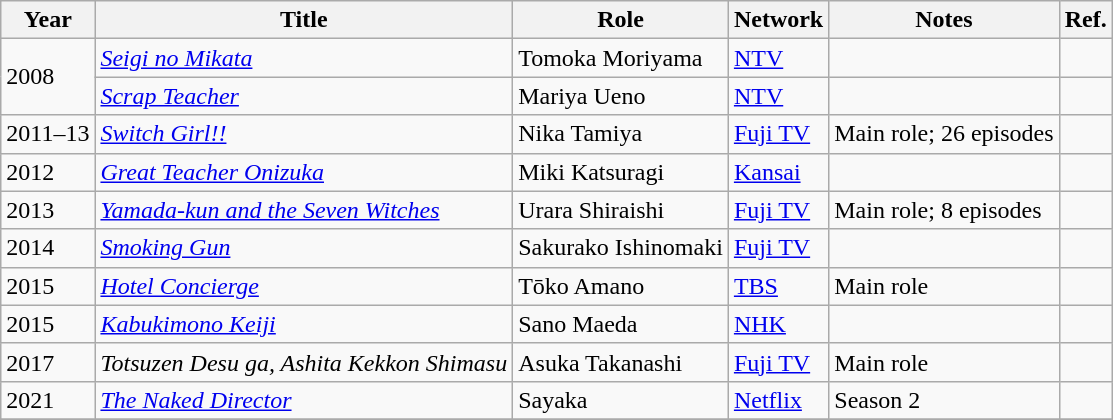<table class="wikitable">
<tr>
<th>Year</th>
<th>Title</th>
<th>Role</th>
<th>Network</th>
<th>Notes</th>
<th>Ref.</th>
</tr>
<tr>
<td rowspan="2">2008</td>
<td><em><a href='#'>Seigi no Mikata</a></em></td>
<td>Tomoka Moriyama</td>
<td><a href='#'>NTV</a></td>
<td></td>
<td></td>
</tr>
<tr>
<td><em><a href='#'>Scrap Teacher</a></em></td>
<td>Mariya Ueno</td>
<td><a href='#'>NTV</a></td>
<td></td>
<td></td>
</tr>
<tr>
<td>2011–13</td>
<td><em><a href='#'>Switch Girl!!</a></em></td>
<td>Nika Tamiya</td>
<td><a href='#'>Fuji TV</a></td>
<td>Main role; 26 episodes</td>
<td></td>
</tr>
<tr>
<td>2012</td>
<td><em><a href='#'>Great Teacher Onizuka</a></em></td>
<td>Miki Katsuragi</td>
<td><a href='#'>Kansai</a></td>
<td></td>
<td></td>
</tr>
<tr>
<td>2013</td>
<td><em><a href='#'>Yamada-kun and the Seven Witches</a></em></td>
<td>Urara Shiraishi</td>
<td><a href='#'>Fuji TV</a></td>
<td>Main role; 8 episodes</td>
<td></td>
</tr>
<tr>
<td>2014</td>
<td><em><a href='#'>Smoking Gun</a></em></td>
<td>Sakurako Ishinomaki</td>
<td><a href='#'>Fuji TV</a></td>
<td></td>
<td></td>
</tr>
<tr>
<td>2015</td>
<td><em><a href='#'>Hotel Concierge</a></em></td>
<td>Tōko Amano</td>
<td><a href='#'>TBS</a></td>
<td>Main role</td>
<td></td>
</tr>
<tr>
<td>2015</td>
<td><em><a href='#'>Kabukimono Keiji</a></em></td>
<td>Sano Maeda</td>
<td><a href='#'>NHK</a></td>
<td></td>
<td></td>
</tr>
<tr>
<td>2017</td>
<td><em>Totsuzen Desu ga, Ashita Kekkon Shimasu</em></td>
<td>Asuka Takanashi</td>
<td><a href='#'>Fuji TV</a></td>
<td>Main role</td>
<td></td>
</tr>
<tr>
<td>2021</td>
<td><em><a href='#'>The Naked Director</a></em></td>
<td>Sayaka</td>
<td><a href='#'>Netflix</a></td>
<td>Season 2</td>
<td></td>
</tr>
<tr>
</tr>
</table>
